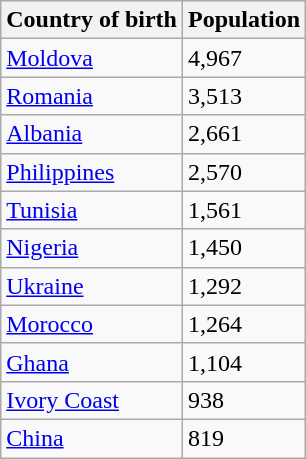<table class="wikitable floatright">
<tr>
<th>Country of birth</th>
<th>Population</th>
</tr>
<tr>
<td> <a href='#'>Moldova</a></td>
<td>4,967</td>
</tr>
<tr>
<td> <a href='#'>Romania</a></td>
<td>3,513</td>
</tr>
<tr>
<td> <a href='#'>Albania</a></td>
<td>2,661</td>
</tr>
<tr>
<td> <a href='#'>Philippines</a></td>
<td>2,570</td>
</tr>
<tr>
<td> <a href='#'>Tunisia</a></td>
<td>1,561</td>
</tr>
<tr>
<td> <a href='#'>Nigeria</a></td>
<td>1,450</td>
</tr>
<tr>
<td> <a href='#'>Ukraine</a></td>
<td>1,292</td>
</tr>
<tr>
<td> <a href='#'>Morocco</a></td>
<td>1,264</td>
</tr>
<tr>
<td> <a href='#'>Ghana</a></td>
<td>1,104</td>
</tr>
<tr>
<td> <a href='#'>Ivory Coast</a></td>
<td>938</td>
</tr>
<tr>
<td> <a href='#'>China</a></td>
<td>819</td>
</tr>
</table>
